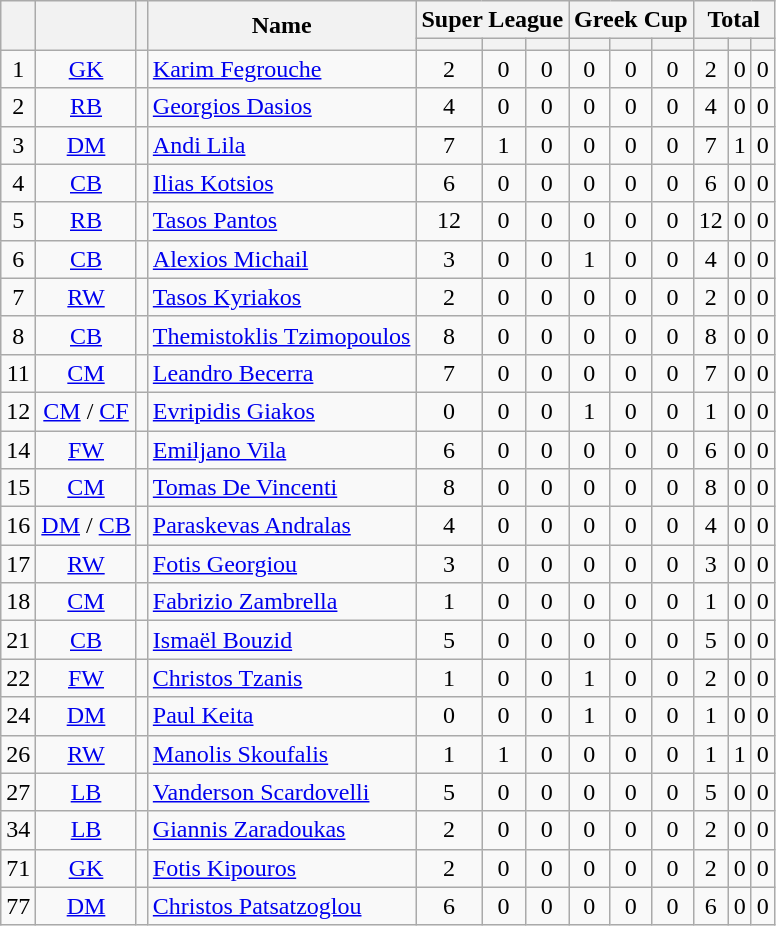<table class="wikitable sortable" style="text-align:center">
<tr>
<th rowspan="2"></th>
<th rowspan="2"></th>
<th rowspan="2"></th>
<th rowspan="2">Name</th>
<th colspan="3">Super League</th>
<th colspan="3">Greek Cup</th>
<th colspan="3">Total</th>
</tr>
<tr>
<th></th>
<th></th>
<th></th>
<th></th>
<th></th>
<th></th>
<th></th>
<th></th>
<th></th>
</tr>
<tr>
<td>1</td>
<td><a href='#'>GK</a></td>
<td></td>
<td align=left><a href='#'>Karim Fegrouche</a></td>
<td>2</td>
<td>0</td>
<td>0</td>
<td>0</td>
<td>0</td>
<td>0</td>
<td>2</td>
<td>0</td>
<td>0</td>
</tr>
<tr>
<td>2</td>
<td><a href='#'>RB</a></td>
<td></td>
<td align=left><a href='#'>Georgios Dasios</a></td>
<td>4</td>
<td>0</td>
<td>0</td>
<td>0</td>
<td>0</td>
<td>0</td>
<td>4</td>
<td>0</td>
<td>0</td>
</tr>
<tr>
<td>3</td>
<td><a href='#'>DM</a></td>
<td></td>
<td align=left><a href='#'>Andi Lila</a></td>
<td>7</td>
<td>1</td>
<td>0</td>
<td>0</td>
<td>0</td>
<td>0</td>
<td>7</td>
<td>1</td>
<td>0</td>
</tr>
<tr>
<td>4</td>
<td><a href='#'>CB</a></td>
<td></td>
<td align=left><a href='#'>Ilias Kotsios</a></td>
<td>6</td>
<td>0</td>
<td>0</td>
<td>0</td>
<td>0</td>
<td>0</td>
<td>6</td>
<td>0</td>
<td>0</td>
</tr>
<tr>
<td>5</td>
<td><a href='#'>RB</a></td>
<td></td>
<td align=left><a href='#'>Tasos Pantos</a></td>
<td>12</td>
<td>0</td>
<td>0</td>
<td>0</td>
<td>0</td>
<td>0</td>
<td>12</td>
<td>0</td>
<td>0</td>
</tr>
<tr>
<td>6</td>
<td><a href='#'>CB</a></td>
<td></td>
<td align=left><a href='#'>Alexios Michail</a></td>
<td>3</td>
<td>0</td>
<td>0</td>
<td>1</td>
<td>0</td>
<td>0</td>
<td>4</td>
<td>0</td>
<td>0</td>
</tr>
<tr>
<td>7</td>
<td><a href='#'>RW</a></td>
<td></td>
<td align=left><a href='#'>Tasos Kyriakos</a></td>
<td>2</td>
<td>0</td>
<td>0</td>
<td>0</td>
<td>0</td>
<td>0</td>
<td>2</td>
<td>0</td>
<td>0</td>
</tr>
<tr>
<td>8</td>
<td><a href='#'>CB</a></td>
<td></td>
<td align=left><a href='#'>Themistoklis Tzimopoulos</a></td>
<td>8</td>
<td>0</td>
<td>0</td>
<td>0</td>
<td>0</td>
<td>0</td>
<td>8</td>
<td>0</td>
<td>0</td>
</tr>
<tr>
<td>11</td>
<td><a href='#'>CM</a></td>
<td></td>
<td align=left><a href='#'>Leandro Becerra</a></td>
<td>7</td>
<td>0</td>
<td>0</td>
<td>0</td>
<td>0</td>
<td>0</td>
<td>7</td>
<td>0</td>
<td>0</td>
</tr>
<tr>
<td>12</td>
<td><a href='#'>CM</a> / <a href='#'>CF</a></td>
<td></td>
<td align=left><a href='#'>Evripidis Giakos</a></td>
<td>0</td>
<td>0</td>
<td>0</td>
<td>1</td>
<td>0</td>
<td>0</td>
<td>1</td>
<td>0</td>
<td>0</td>
</tr>
<tr>
<td>14</td>
<td><a href='#'>FW</a></td>
<td></td>
<td align=left><a href='#'>Emiljano Vila</a></td>
<td>6</td>
<td>0</td>
<td>0</td>
<td>0</td>
<td>0</td>
<td>0</td>
<td>6</td>
<td>0</td>
<td>0</td>
</tr>
<tr>
<td>15</td>
<td><a href='#'>CM</a></td>
<td></td>
<td align=left><a href='#'>Tomas De Vincenti</a></td>
<td>8</td>
<td>0</td>
<td>0</td>
<td>0</td>
<td>0</td>
<td>0</td>
<td>8</td>
<td>0</td>
<td>0</td>
</tr>
<tr>
<td>16</td>
<td><a href='#'>DM</a> / <a href='#'>CB</a></td>
<td></td>
<td align=left><a href='#'>Paraskevas Andralas</a></td>
<td>4</td>
<td>0</td>
<td>0</td>
<td>0</td>
<td>0</td>
<td>0</td>
<td>4</td>
<td>0</td>
<td>0</td>
</tr>
<tr>
<td>17</td>
<td><a href='#'>RW</a></td>
<td></td>
<td align=left><a href='#'>Fotis Georgiou</a></td>
<td>3</td>
<td>0</td>
<td>0</td>
<td>0</td>
<td>0</td>
<td>0</td>
<td>3</td>
<td>0</td>
<td>0</td>
</tr>
<tr>
<td>18</td>
<td><a href='#'>CM</a></td>
<td> </td>
<td align=left><a href='#'>Fabrizio Zambrella</a></td>
<td>1</td>
<td>0</td>
<td>0</td>
<td>0</td>
<td>0</td>
<td>0</td>
<td>1</td>
<td>0</td>
<td>0</td>
</tr>
<tr>
<td>21</td>
<td><a href='#'>CB</a></td>
<td> </td>
<td align=left><a href='#'>Ismaël Bouzid</a></td>
<td>5</td>
<td>0</td>
<td>0</td>
<td>0</td>
<td>0</td>
<td>0</td>
<td>5</td>
<td>0</td>
<td>0</td>
</tr>
<tr>
<td>22</td>
<td><a href='#'>FW</a></td>
<td></td>
<td align=left><a href='#'>Christos Tzanis</a></td>
<td>1</td>
<td>0</td>
<td>0</td>
<td>1</td>
<td>0</td>
<td>0</td>
<td>2</td>
<td>0</td>
<td>0</td>
</tr>
<tr>
<td>24</td>
<td><a href='#'>DM</a></td>
<td></td>
<td align=left><a href='#'>Paul Keita</a></td>
<td>0</td>
<td>0</td>
<td>0</td>
<td>1</td>
<td>0</td>
<td>0</td>
<td>1</td>
<td>0</td>
<td>0</td>
</tr>
<tr>
<td>26</td>
<td><a href='#'>RW</a></td>
<td></td>
<td align=left><a href='#'>Manolis Skoufalis</a></td>
<td>1</td>
<td>1</td>
<td>0</td>
<td>0</td>
<td>0</td>
<td>0</td>
<td>1</td>
<td>1</td>
<td>0</td>
</tr>
<tr>
<td>27</td>
<td><a href='#'>LB</a></td>
<td> </td>
<td align=left><a href='#'>Vanderson Scardovelli</a></td>
<td>5</td>
<td>0</td>
<td>0</td>
<td>0</td>
<td>0</td>
<td>0</td>
<td>5</td>
<td>0</td>
<td>0</td>
</tr>
<tr>
<td>34</td>
<td><a href='#'>LB</a></td>
<td></td>
<td align=left><a href='#'>Giannis Zaradoukas</a></td>
<td>2</td>
<td>0</td>
<td>0</td>
<td>0</td>
<td>0</td>
<td>0</td>
<td>2</td>
<td>0</td>
<td>0</td>
</tr>
<tr>
<td>71</td>
<td><a href='#'>GK</a></td>
<td></td>
<td align=left><a href='#'>Fotis Kipouros</a></td>
<td>2</td>
<td>0</td>
<td>0</td>
<td>0</td>
<td>0</td>
<td>0</td>
<td>2</td>
<td>0</td>
<td>0</td>
</tr>
<tr>
<td>77</td>
<td><a href='#'>DM</a></td>
<td></td>
<td align=left><a href='#'>Christos Patsatzoglou</a></td>
<td>6</td>
<td>0</td>
<td>0</td>
<td>0</td>
<td>0</td>
<td>0</td>
<td>6</td>
<td>0</td>
<td>0</td>
</tr>
</table>
